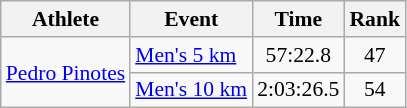<table class="wikitable" style="font-size:90%;">
<tr>
<th>Athlete</th>
<th>Event</th>
<th>Time</th>
<th>Rank</th>
</tr>
<tr align=center>
<td align=left rowspan=2><a href='#'>Pedro Pinotes</a></td>
<td align=left><a href='#'>Men's 5 km</a></td>
<td>57:22.8</td>
<td>47</td>
</tr>
<tr align=center>
<td align=left><a href='#'>Men's 10 km</a></td>
<td>2:03:26.5</td>
<td>54</td>
</tr>
</table>
